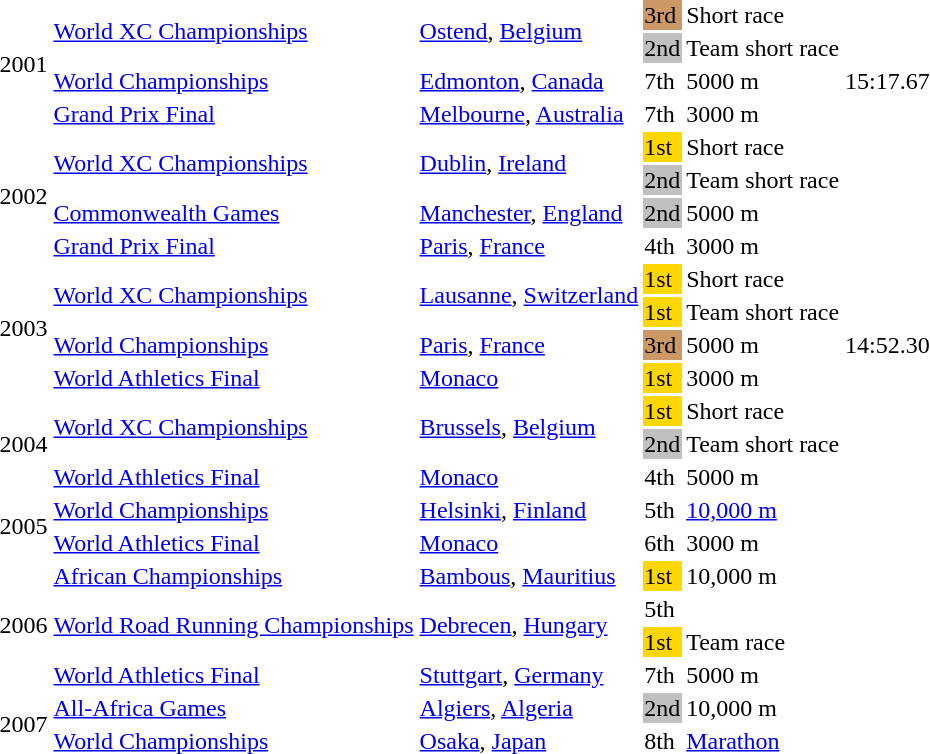<table>
<tr>
<td rowspan=4>2001</td>
<td rowspan=2><a href='#'>World XC Championships</a></td>
<td rowspan=2><a href='#'>Ostend</a>, <a href='#'>Belgium</a></td>
<td bgcolor="cc9966">3rd</td>
<td>Short race</td>
</tr>
<tr>
<td bgcolor="silver">2nd</td>
<td>Team short race</td>
</tr>
<tr>
<td><a href='#'>World Championships</a></td>
<td><a href='#'>Edmonton</a>, <a href='#'>Canada</a></td>
<td>7th</td>
<td>5000 m</td>
<td>15:17.67</td>
</tr>
<tr>
<td><a href='#'>Grand Prix Final</a></td>
<td><a href='#'>Melbourne</a>, <a href='#'>Australia</a></td>
<td>7th</td>
<td>3000 m</td>
</tr>
<tr>
<td rowspan=4>2002</td>
<td rowspan=2><a href='#'>World XC Championships</a></td>
<td rowspan=2><a href='#'>Dublin</a>, <a href='#'>Ireland</a></td>
<td bgcolor="gold">1st</td>
<td>Short race</td>
</tr>
<tr>
<td bgcolor="silver">2nd</td>
<td>Team short race</td>
</tr>
<tr>
<td><a href='#'>Commonwealth Games</a></td>
<td><a href='#'>Manchester</a>, <a href='#'>England</a></td>
<td bgcolor="silver">2nd</td>
<td>5000 m</td>
</tr>
<tr>
<td><a href='#'>Grand Prix Final</a></td>
<td><a href='#'>Paris</a>, <a href='#'>France</a></td>
<td>4th</td>
<td>3000 m</td>
</tr>
<tr>
<td rowspan=4>2003</td>
<td rowspan=2><a href='#'>World XC Championships</a></td>
<td rowspan=2><a href='#'>Lausanne</a>, <a href='#'>Switzerland</a></td>
<td bgcolor="gold">1st</td>
<td>Short race</td>
</tr>
<tr>
<td bgcolor="gold">1st</td>
<td>Team short race</td>
</tr>
<tr>
<td><a href='#'>World Championships</a></td>
<td><a href='#'>Paris</a>, <a href='#'>France</a></td>
<td bgcolor="cc9966">3rd</td>
<td>5000 m</td>
<td>14:52.30</td>
</tr>
<tr>
<td><a href='#'>World Athletics Final</a></td>
<td><a href='#'>Monaco</a></td>
<td bgcolor="gold">1st</td>
<td>3000 m</td>
</tr>
<tr>
<td rowspan=3>2004</td>
<td rowspan=2><a href='#'>World XC Championships</a></td>
<td rowspan=2><a href='#'>Brussels</a>, <a href='#'>Belgium</a></td>
<td bgcolor="gold">1st</td>
<td>Short race</td>
</tr>
<tr>
<td bgcolor="silver">2nd</td>
<td>Team short race</td>
</tr>
<tr>
<td><a href='#'>World Athletics Final</a></td>
<td><a href='#'>Monaco</a></td>
<td>4th</td>
<td>5000 m</td>
</tr>
<tr>
<td rowspan=2>2005</td>
<td><a href='#'>World Championships</a></td>
<td><a href='#'>Helsinki</a>, <a href='#'>Finland</a></td>
<td>5th</td>
<td><a href='#'>10,000 m</a></td>
</tr>
<tr>
<td><a href='#'>World Athletics Final</a></td>
<td><a href='#'>Monaco</a></td>
<td>6th</td>
<td>3000 m</td>
</tr>
<tr>
<td rowspan=4>2006</td>
<td><a href='#'>African Championships</a></td>
<td><a href='#'>Bambous</a>, <a href='#'>Mauritius</a></td>
<td bgcolor="gold">1st</td>
<td>10,000 m</td>
</tr>
<tr>
<td rowspan=2><a href='#'>World Road Running Championships</a></td>
<td rowspan=2><a href='#'>Debrecen</a>, <a href='#'>Hungary</a></td>
<td>5th</td>
<td></td>
</tr>
<tr>
<td bgcolor="gold">1st</td>
<td>Team race</td>
</tr>
<tr>
<td><a href='#'>World Athletics Final</a></td>
<td><a href='#'>Stuttgart</a>, <a href='#'>Germany</a></td>
<td>7th</td>
<td>5000 m</td>
</tr>
<tr>
<td rowspan=2>2007</td>
<td><a href='#'>All-Africa Games</a></td>
<td><a href='#'>Algiers</a>, <a href='#'>Algeria</a></td>
<td bgcolor="silver">2nd</td>
<td>10,000 m</td>
</tr>
<tr>
<td><a href='#'>World Championships</a></td>
<td><a href='#'>Osaka</a>, <a href='#'>Japan</a></td>
<td>8th</td>
<td><a href='#'>Marathon</a></td>
</tr>
<tr>
</tr>
</table>
